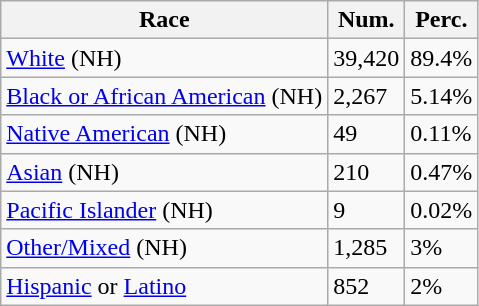<table class="wikitable">
<tr>
<th>Race</th>
<th>Num.</th>
<th>Perc.</th>
</tr>
<tr>
<td><a href='#'>White</a> (NH)</td>
<td>39,420</td>
<td>89.4%</td>
</tr>
<tr>
<td><a href='#'>Black or African American</a> (NH)</td>
<td>2,267</td>
<td>5.14%</td>
</tr>
<tr>
<td><a href='#'>Native American</a> (NH)</td>
<td>49</td>
<td>0.11%</td>
</tr>
<tr>
<td><a href='#'>Asian</a> (NH)</td>
<td>210</td>
<td>0.47%</td>
</tr>
<tr>
<td><a href='#'>Pacific Islander</a> (NH)</td>
<td>9</td>
<td>0.02%</td>
</tr>
<tr>
<td><a href='#'>Other/Mixed</a> (NH)</td>
<td>1,285</td>
<td>3%</td>
</tr>
<tr>
<td><a href='#'>Hispanic</a> or <a href='#'>Latino</a></td>
<td>852</td>
<td>2%</td>
</tr>
</table>
